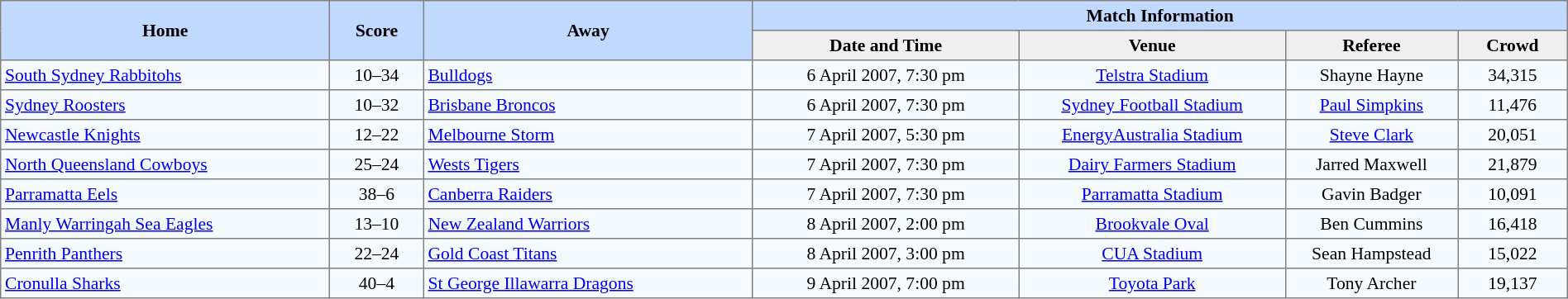<table border=1 style="border-collapse:collapse; font-size:90%; text-align:center;" cellpadding=3 cellspacing=0 width=100%>
<tr bgcolor=#C1D8FF>
<th rowspan=2 width=21%>Home</th>
<th rowspan=2 width=6%>Score</th>
<th rowspan=2 width=21%>Away</th>
<th colspan=6>Match Information</th>
</tr>
<tr bgcolor=#EFEFEF>
<th width=17%>Date and Time</th>
<th width=17%>Venue</th>
<th width=11%>Referee</th>
<th width=7%>Crowd</th>
</tr>
<tr bgcolor=#F5FAFF>
<td align=left> <a href='#'>South Sydney Rabbitohs</a></td>
<td>10–34</td>
<td align=left> <a href='#'>Bulldogs</a></td>
<td>6 April 2007, 7:30 pm</td>
<td><a href='#'>Telstra Stadium</a></td>
<td>Shayne Hayne</td>
<td>34,315</td>
</tr>
<tr bgcolor=#F5FAFF>
<td align=left> <a href='#'>Sydney Roosters</a></td>
<td>10–32</td>
<td align=left> <a href='#'>Brisbane Broncos</a></td>
<td>6 April 2007, 7:30 pm</td>
<td><a href='#'>Sydney Football Stadium</a></td>
<td><a href='#'>Paul Simpkins</a></td>
<td>11,476</td>
</tr>
<tr bgcolor=#F5FAFF>
<td align=left> <a href='#'>Newcastle Knights</a></td>
<td>12–22</td>
<td align=left> <a href='#'>Melbourne Storm</a></td>
<td>7 April 2007, 5:30 pm</td>
<td><a href='#'>EnergyAustralia Stadium</a></td>
<td><a href='#'>Steve Clark</a></td>
<td>20,051</td>
</tr>
<tr bgcolor=#F5FAFF>
<td align=left> <a href='#'>North Queensland Cowboys</a></td>
<td>25–24</td>
<td align=left> <a href='#'>Wests Tigers</a></td>
<td>7 April 2007, 7:30 pm</td>
<td><a href='#'>Dairy Farmers Stadium</a></td>
<td>Jarred Maxwell</td>
<td>21,879</td>
</tr>
<tr bgcolor=#F5FAFF>
<td align=left> <a href='#'>Parramatta Eels</a></td>
<td>38–6</td>
<td align=left> <a href='#'>Canberra Raiders</a></td>
<td>7 April 2007, 7:30 pm</td>
<td><a href='#'>Parramatta Stadium</a></td>
<td>Gavin Badger</td>
<td>10,091</td>
</tr>
<tr bgcolor=#F5FAFF>
<td align=left> <a href='#'>Manly Warringah Sea Eagles</a></td>
<td>13–10</td>
<td align=left> <a href='#'>New Zealand Warriors</a></td>
<td>8 April 2007, 2:00 pm</td>
<td><a href='#'>Brookvale Oval</a></td>
<td>Ben Cummins</td>
<td>16,418</td>
</tr>
<tr bgcolor=#F5FAFF>
<td align=left> <a href='#'>Penrith Panthers</a></td>
<td>22–24</td>
<td align=left> <a href='#'>Gold Coast Titans</a></td>
<td>8 April 2007, 3:00 pm</td>
<td><a href='#'>CUA Stadium</a></td>
<td>Sean Hampstead</td>
<td>15,022</td>
</tr>
<tr bgcolor=#F5FAFF>
<td align=left> <a href='#'>Cronulla Sharks</a></td>
<td>40–4</td>
<td align=left> <a href='#'>St George Illawarra Dragons</a></td>
<td>9 April 2007, 7:00 pm</td>
<td><a href='#'>Toyota Park</a></td>
<td>Tony Archer</td>
<td>19,137</td>
</tr>
</table>
